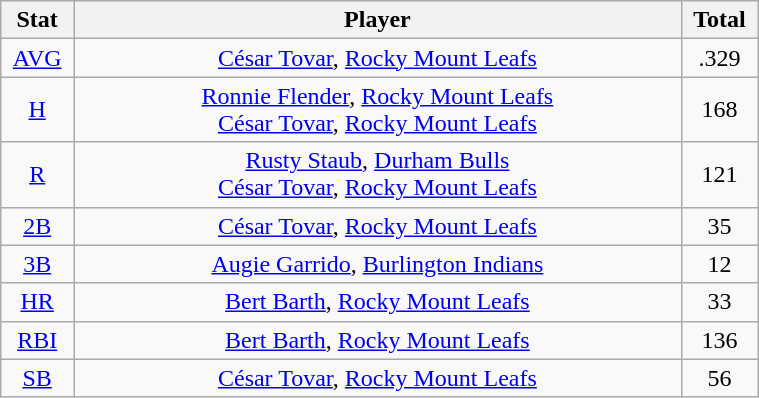<table class="wikitable" width="40%" style="text-align:center;">
<tr>
<th width="5%">Stat</th>
<th width="60%">Player</th>
<th width="5%">Total</th>
</tr>
<tr>
<td><a href='#'>AVG</a></td>
<td><a href='#'>César Tovar</a>, <a href='#'>Rocky Mount Leafs</a></td>
<td>.329</td>
</tr>
<tr>
<td><a href='#'>H</a></td>
<td><a href='#'>Ronnie Flender</a>, <a href='#'>Rocky Mount Leafs</a> <br> <a href='#'>César Tovar</a>, <a href='#'>Rocky Mount Leafs</a></td>
<td>168</td>
</tr>
<tr>
<td><a href='#'>R</a></td>
<td><a href='#'>Rusty Staub</a>, <a href='#'>Durham Bulls</a> <br> <a href='#'>César Tovar</a>, <a href='#'>Rocky Mount Leafs</a></td>
<td>121</td>
</tr>
<tr>
<td><a href='#'>2B</a></td>
<td><a href='#'>César Tovar</a>, <a href='#'>Rocky Mount Leafs</a></td>
<td>35</td>
</tr>
<tr>
<td><a href='#'>3B</a></td>
<td><a href='#'>Augie Garrido</a>, <a href='#'>Burlington Indians</a></td>
<td>12</td>
</tr>
<tr>
<td><a href='#'>HR</a></td>
<td><a href='#'>Bert Barth</a>, <a href='#'>Rocky Mount Leafs</a></td>
<td>33</td>
</tr>
<tr>
<td><a href='#'>RBI</a></td>
<td><a href='#'>Bert Barth</a>, <a href='#'>Rocky Mount Leafs</a></td>
<td>136</td>
</tr>
<tr>
<td><a href='#'>SB</a></td>
<td><a href='#'>César Tovar</a>, <a href='#'>Rocky Mount Leafs</a></td>
<td>56</td>
</tr>
</table>
